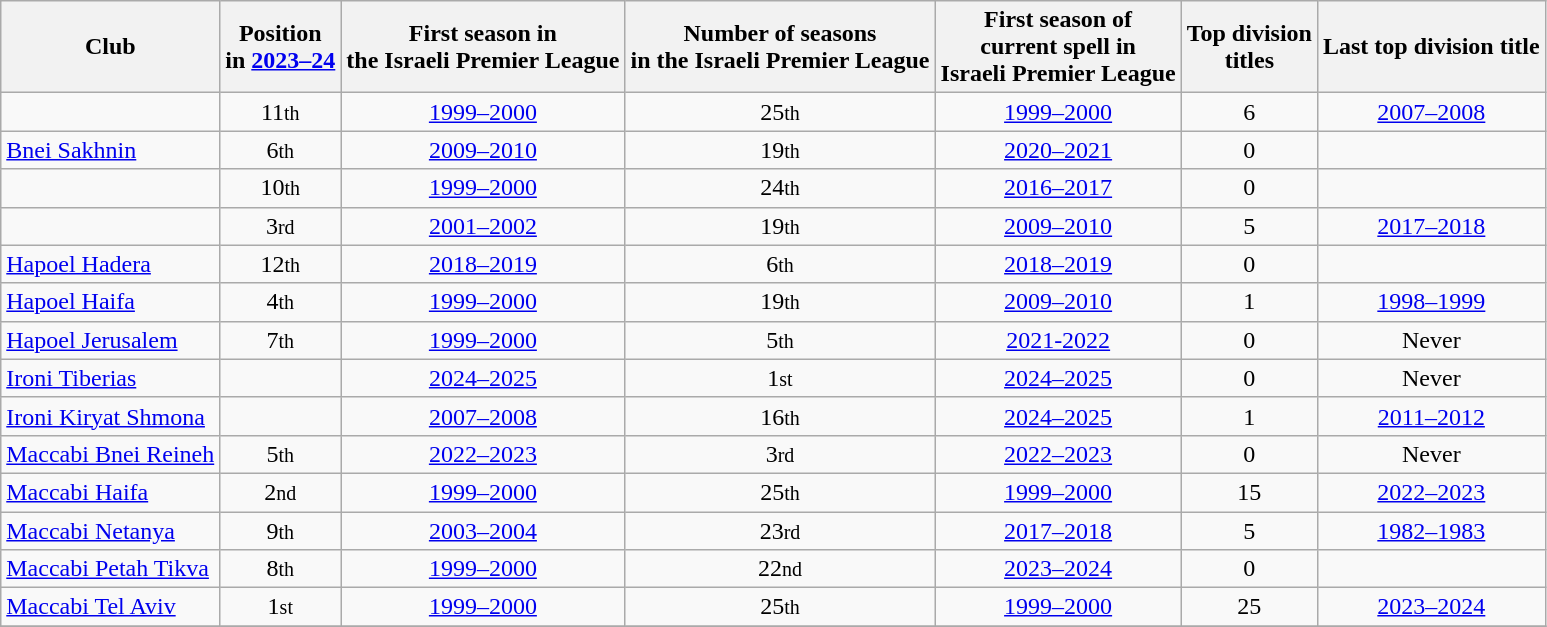<table class="wikitable sortable" style="text-align:center">
<tr>
<th>Club<br></th>
<th>Position<br>in <a href='#'>2023–24</a></th>
<th>First season in<br>the Israeli Premier League</th>
<th>Number of seasons<br>in the Israeli Premier League</th>
<th>First season of<br>current spell in<br>Israeli Premier League</th>
<th>Top division<br>titles</th>
<th>Last top division title</th>
</tr>
<tr>
<td align=left></td>
<td>11<small>th</small></td>
<td><a href='#'>1999–2000</a></td>
<td>25<small>th</small></td>
<td><a href='#'>1999–2000</a></td>
<td>6</td>
<td><a href='#'>2007–2008</a></td>
</tr>
<tr>
<td align=left><a href='#'>Bnei Sakhnin</a></td>
<td>6<small>th</small></td>
<td><a href='#'>2009–2010</a></td>
<td>19<small>th</small></td>
<td><a href='#'>2020–2021</a></td>
<td>0</td>
<td></td>
</tr>
<tr>
<td align=left></td>
<td>10<small>th</small></td>
<td><a href='#'>1999–2000</a></td>
<td>24<small>th</small></td>
<td><a href='#'>2016–2017</a></td>
<td>0</td>
<td></td>
</tr>
<tr>
<td align=left></td>
<td>3<small>rd</small></td>
<td><a href='#'>2001–2002</a></td>
<td>19<small>th</small></td>
<td><a href='#'>2009–2010</a></td>
<td>5</td>
<td><a href='#'>2017–2018</a></td>
</tr>
<tr>
<td align=left><a href='#'>Hapoel Hadera</a></td>
<td>12<small>th</small></td>
<td><a href='#'>2018–2019</a></td>
<td>6<small>th</small></td>
<td><a href='#'>2018–2019</a></td>
<td>0</td>
<td></td>
</tr>
<tr>
<td align=left><a href='#'>Hapoel Haifa</a></td>
<td>4<small>th</small></td>
<td><a href='#'>1999–2000</a></td>
<td>19<small>th</small></td>
<td><a href='#'>2009–2010</a></td>
<td>1</td>
<td><a href='#'>1998–1999</a></td>
</tr>
<tr>
<td align=left><a href='#'>Hapoel Jerusalem</a></td>
<td>7<small>th</small></td>
<td><a href='#'>1999–2000</a></td>
<td>5<small>th</small></td>
<td><a href='#'>2021-2022</a></td>
<td>0</td>
<td>Never</td>
</tr>
<tr>
<td align=left><a href='#'>Ironi Tiberias</a></td>
<td></td>
<td><a href='#'>2024–2025</a></td>
<td>1<small>st</small></td>
<td><a href='#'>2024–2025</a></td>
<td>0</td>
<td>Never</td>
</tr>
<tr>
<td align=left><a href='#'>Ironi Kiryat Shmona</a></td>
<td></td>
<td><a href='#'>2007–2008</a></td>
<td>16<small>th</small></td>
<td><a href='#'>2024–2025</a></td>
<td>1</td>
<td><a href='#'>2011–2012</a></td>
</tr>
<tr>
<td align=left><a href='#'>Maccabi Bnei Reineh</a></td>
<td>5<small>th</small></td>
<td><a href='#'>2022–2023</a></td>
<td>3<small>rd</small></td>
<td><a href='#'>2022–2023</a></td>
<td>0</td>
<td>Never</td>
</tr>
<tr>
<td align=left><a href='#'>Maccabi Haifa</a></td>
<td>2<small>nd</small></td>
<td><a href='#'>1999–2000</a></td>
<td>25<small>th</small></td>
<td><a href='#'>1999–2000</a></td>
<td>15</td>
<td><a href='#'>2022–2023</a></td>
</tr>
<tr>
<td align=left><a href='#'>Maccabi Netanya</a></td>
<td>9<small>th</small></td>
<td><a href='#'>2003–2004</a></td>
<td>23<small>rd</small></td>
<td><a href='#'>2017–2018</a></td>
<td>5</td>
<td><a href='#'>1982–1983</a></td>
</tr>
<tr>
<td align=left><a href='#'>Maccabi Petah Tikva</a></td>
<td>8<small>th</small></td>
<td><a href='#'>1999–2000</a></td>
<td>22<small>nd</small></td>
<td><a href='#'>2023–2024</a></td>
<td>0</td>
<td></td>
</tr>
<tr>
<td align=left><a href='#'>Maccabi Tel Aviv</a></td>
<td>1<small>st</small></td>
<td><a href='#'>1999–2000</a></td>
<td>25<small>th</small></td>
<td><a href='#'>1999–2000</a></td>
<td>25</td>
<td><a href='#'>2023–2024</a></td>
</tr>
<tr>
</tr>
</table>
